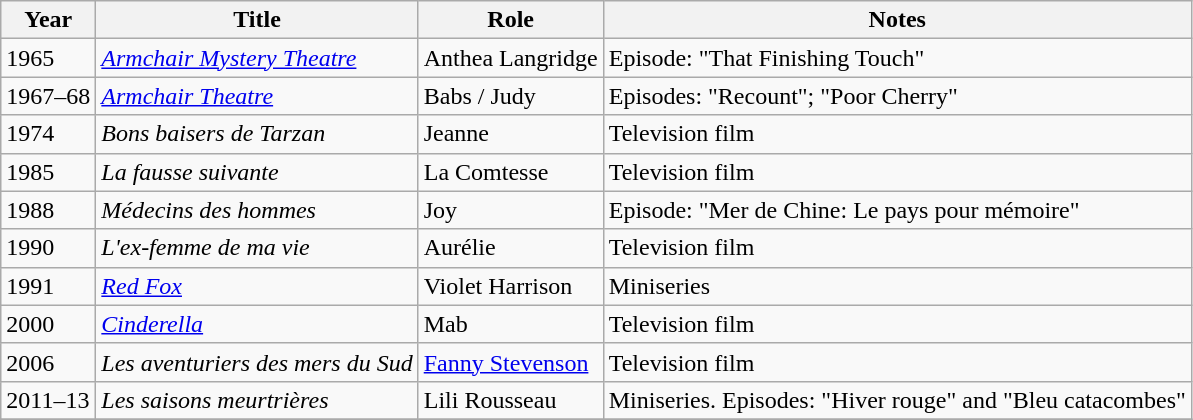<table class="wikitable sortable">
<tr>
<th>Year</th>
<th>Title</th>
<th>Role</th>
<th>Notes</th>
</tr>
<tr>
<td>1965</td>
<td><em><a href='#'>Armchair Mystery Theatre</a></em></td>
<td>Anthea Langridge</td>
<td>Episode: "That Finishing Touch"</td>
</tr>
<tr>
<td>1967–68</td>
<td><em><a href='#'>Armchair Theatre</a></em></td>
<td>Babs / Judy</td>
<td>Episodes: "Recount"; "Poor Cherry"</td>
</tr>
<tr>
<td>1974</td>
<td><em>Bons baisers de Tarzan </em></td>
<td>Jeanne</td>
<td>Television film</td>
</tr>
<tr>
<td>1985</td>
<td><em>La fausse suivante</em></td>
<td>La Comtesse</td>
<td>Television film</td>
</tr>
<tr>
<td>1988</td>
<td><em>Médecins des hommes</em></td>
<td>Joy</td>
<td>Episode: "Mer de Chine: Le pays pour mémoire"</td>
</tr>
<tr>
<td>1990</td>
<td><em>L'ex-femme de ma vie</em></td>
<td>Aurélie</td>
<td>Television film</td>
</tr>
<tr>
<td>1991</td>
<td><em><a href='#'>Red Fox</a></em></td>
<td>Violet Harrison</td>
<td>Miniseries</td>
</tr>
<tr>
<td>2000</td>
<td><em><a href='#'>Cinderella</a></em></td>
<td>Mab</td>
<td>Television film</td>
</tr>
<tr>
<td>2006</td>
<td><em>Les aventuriers des mers du Sud</em></td>
<td><a href='#'>Fanny Stevenson</a></td>
<td>Television film</td>
</tr>
<tr>
<td>2011–13</td>
<td><em>Les saisons meurtrières</em></td>
<td>Lili Rousseau</td>
<td>Miniseries. Episodes: "Hiver rouge" and "Bleu catacombes"</td>
</tr>
<tr>
</tr>
</table>
